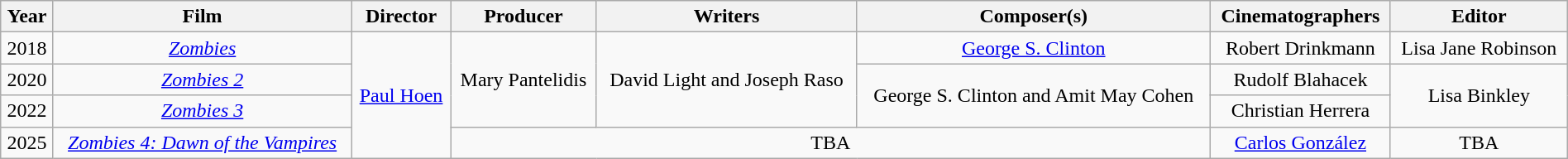<table class="wikitable" style="text-align:center; width:100%;">
<tr>
<th>Year</th>
<th>Film</th>
<th>Director</th>
<th>Producer</th>
<th>Writers</th>
<th>Composer(s)</th>
<th>Cinematographers</th>
<th>Editor</th>
</tr>
<tr>
<td>2018</td>
<td><em><a href='#'>Zombies</a></em></td>
<td rowspan="4"><a href='#'>Paul Hoen</a></td>
<td rowspan="3">Mary Pantelidis</td>
<td rowspan="3">David Light and Joseph Raso</td>
<td><a href='#'>George S. Clinton</a></td>
<td>Robert Drinkmann</td>
<td>Lisa Jane Robinson</td>
</tr>
<tr>
<td>2020</td>
<td><em><a href='#'>Zombies 2</a></em></td>
<td rowspan="2">George S. Clinton and Amit May Cohen</td>
<td>Rudolf Blahacek</td>
<td rowspan="2">Lisa Binkley</td>
</tr>
<tr>
<td>2022</td>
<td><em><a href='#'>Zombies 3</a></em></td>
<td>Christian Herrera</td>
</tr>
<tr>
<td>2025</td>
<td><em><a href='#'>Zombies 4: Dawn of the Vampires</a></em></td>
<td colspan="3">TBA</td>
<td><a href='#'>Carlos González</a></td>
<td>TBA</td>
</tr>
</table>
